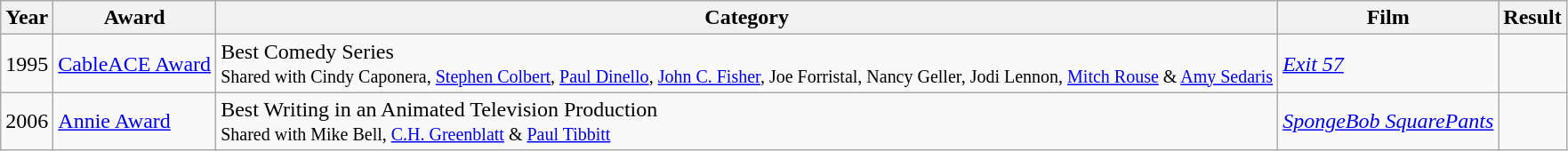<table class="wikitable">
<tr>
<th>Year</th>
<th>Award</th>
<th>Category</th>
<th>Film</th>
<th>Result</th>
</tr>
<tr>
<td>1995</td>
<td><a href='#'>CableACE Award</a></td>
<td>Best Comedy Series<br><small>Shared with Cindy Caponera, <a href='#'>Stephen Colbert</a>, <a href='#'>Paul Dinello</a>, <a href='#'>John C. Fisher</a>, Joe Forristal, Nancy Geller, Jodi Lennon, <a href='#'>Mitch Rouse</a> & <a href='#'>Amy Sedaris</a></small></td>
<td><em><a href='#'>Exit 57</a></em></td>
<td></td>
</tr>
<tr>
<td>2006</td>
<td><a href='#'>Annie Award</a></td>
<td>Best Writing in an Animated Television Production<br><small>Shared with Mike Bell, <a href='#'>C.H. Greenblatt</a> & <a href='#'>Paul Tibbitt</a></small></td>
<td><em><a href='#'>SpongeBob SquarePants</a></em></td>
<td></td>
</tr>
</table>
